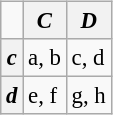<table class="wikitable" align=left style="margin:1em 1em 1em 0; font-size:95%;">
<tr>
<td></td>
<th><em>C</em></th>
<th><em>D</em></th>
</tr>
<tr>
<th><em>c</em></th>
<td>a, b</td>
<td>c, d</td>
</tr>
<tr>
<th><em>d</em></th>
<td>e, f</td>
<td>g, h</td>
</tr>
</table>
